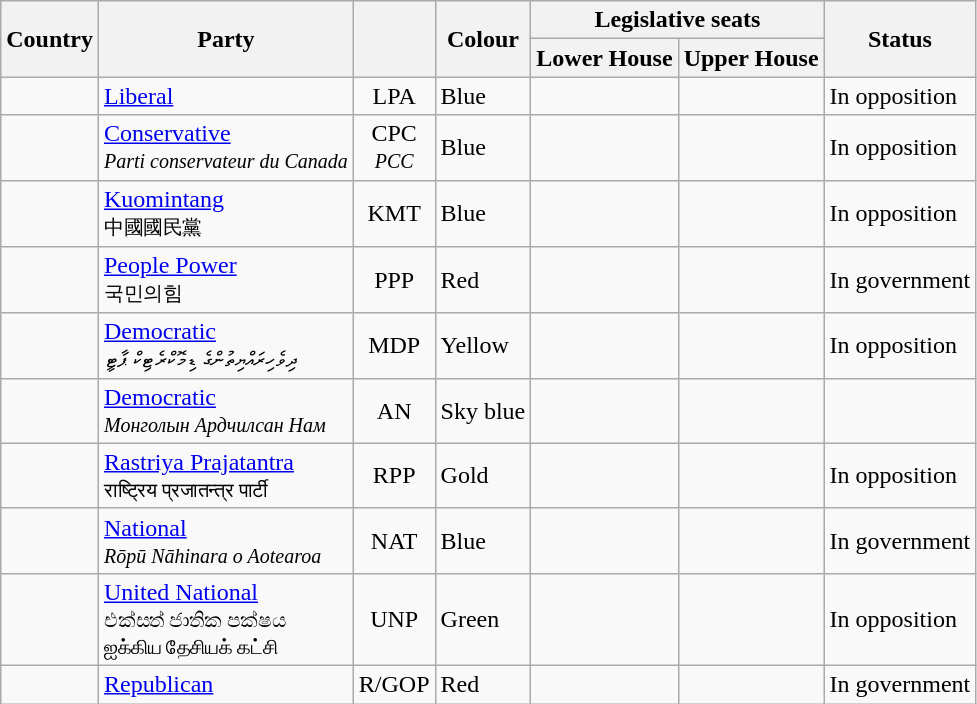<table class="wikitable sortable">
<tr>
<th rowspan = "2">Country</th>
<th rowspan = "2">Party</th>
<th rowspan = "2"></th>
<th rowspan = "2">Colour</th>
<th colspan = "2">Legislative seats</th>
<th rowspan = "2">Status</th>
</tr>
<tr>
<th>Lower House</th>
<th>Upper House</th>
</tr>
<tr>
<td></td>
<td><a href='#'>Liberal</a></td>
<td align=center>LPA</td>
<td> Blue</td>
<td></td>
<td></td>
<td> In opposition</td>
</tr>
<tr>
<td></td>
<td><a href='#'>Conservative</a><br><small><em>Parti conservateur du Canada</em></small></td>
<td align=center>CPC<br><small><em>PCC </em></small></td>
<td> Blue</td>
<td></td>
<td></td>
<td> In opposition</td>
</tr>
<tr>
<td></td>
<td><a href='#'>Kuomintang</a><br><small>中國國民黨</small></td>
<td align=center>KMT</td>
<td> Blue</td>
<td></td>
<td align=center></td>
<td> In opposition</td>
</tr>
<tr>
<td></td>
<td><a href='#'>People Power</a><br><small>국민의힘</small></td>
<td align=center>PPP</td>
<td> Red</td>
<td></td>
<td align=center></td>
<td> In government</td>
</tr>
<tr>
<td></td>
<td><a href='#'>Democratic</a><br><small>ދިވެހިރައްޔިތުންގެ ޑިމޮކްރެޓިކް ޕާޓީ</small></td>
<td align=center>MDP</td>
<td> Yellow</td>
<td></td>
<td align=center></td>
<td> In opposition</td>
</tr>
<tr>
<td></td>
<td><a href='#'>Democratic</a><br><small><em>Монголын Ардчилсан Нам</em></small></td>
<td align=center>AN</td>
<td> Sky blue</td>
<td></td>
<td align=center></td>
<td></td>
</tr>
<tr>
<td></td>
<td><a href='#'>Rastriya Prajatantra</a><br><small>राष्ट्रिय प्रजातन्त्र पार्टी</small></td>
<td align=center>RPP</td>
<td> Gold</td>
<td></td>
<td></td>
<td> In opposition</td>
</tr>
<tr>
<td></td>
<td><a href='#'>National</a><br><small><em>Rōpū Nāhinara o Aotearoa</em></small></td>
<td align=center>NAT</td>
<td> Blue</td>
<td></td>
<td align=center></td>
<td> In government</td>
</tr>
<tr>
<td></td>
<td><a href='#'>United National</a><br><small>එක්සත් ජාතික පක්ෂය</small><br><small>ஐக்கிய தேசியக் கட்சி</small></td>
<td align=center>UNP</td>
<td> Green</td>
<td></td>
<td align=center></td>
<td> In opposition</td>
</tr>
<tr>
<td></td>
<td><a href='#'>Republican</a></td>
<td align=center>R/GOP</td>
<td> Red</td>
<td></td>
<td></td>
<td> In government</td>
</tr>
</table>
